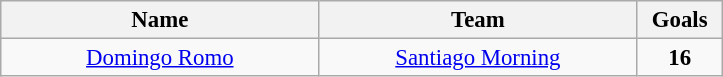<table class="wikitable" style="font-size:95%; text-align:center;">
<tr>
<th width="205">Name</th>
<th width="205">Team</th>
<th width="50">Goals</th>
</tr>
<tr>
<td> <a href='#'>Domingo Romo</a></td>
<td><a href='#'>Santiago Morning</a></td>
<td><strong>16</strong></td>
</tr>
</table>
